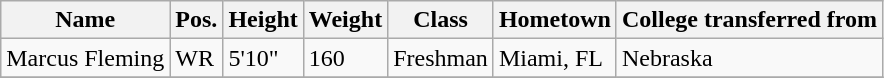<table class="wikitable sortable" border="1" collapse=yes>
<tr>
<th>Name</th>
<th>Pos.</th>
<th>Height</th>
<th>Weight</th>
<th>Class</th>
<th>Hometown</th>
<th>College transferred from<br></th>
</tr>
<tr>
<td>Marcus Fleming</td>
<td>WR</td>
<td>5'10"</td>
<td>160</td>
<td>Freshman</td>
<td>Miami, FL</td>
<td>Nebraska</td>
</tr>
<tr>
</tr>
</table>
